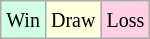<table class="wikitable">
<tr>
<td style="background-color: #d0ffe3;"><small>Win</small></td>
<td style="background-color: #ffffdd;"><small>Draw</small></td>
<td style="background-color: #ffd0e3;"><small>Loss</small></td>
</tr>
</table>
